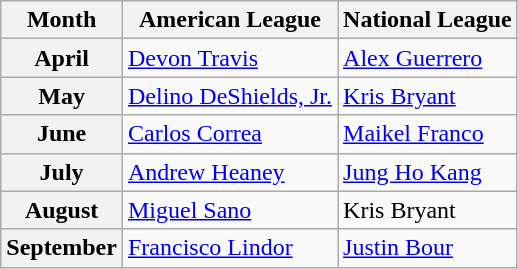<table class="wikitable">
<tr>
<th>Month</th>
<th>American League</th>
<th>National League</th>
</tr>
<tr>
<th>April</th>
<td><a href='#'>Devon Travis</a></td>
<td><a href='#'>Alex Guerrero</a></td>
</tr>
<tr>
<th>May</th>
<td><a href='#'>Delino DeShields, Jr.</a></td>
<td><a href='#'>Kris Bryant</a></td>
</tr>
<tr>
<th>June</th>
<td><a href='#'>Carlos Correa</a></td>
<td><a href='#'>Maikel Franco</a></td>
</tr>
<tr>
<th>July</th>
<td><a href='#'>Andrew Heaney</a></td>
<td><a href='#'>Jung Ho Kang</a></td>
</tr>
<tr>
<th>August</th>
<td><a href='#'>Miguel Sano</a></td>
<td>Kris Bryant</td>
</tr>
<tr>
<th>September</th>
<td><a href='#'>Francisco Lindor</a></td>
<td><a href='#'>Justin Bour</a></td>
</tr>
</table>
